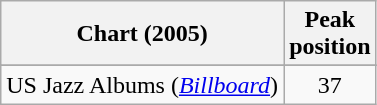<table class="wikitable sortable">
<tr>
<th>Chart (2005)</th>
<th>Peak<br>position</th>
</tr>
<tr>
</tr>
<tr>
</tr>
<tr>
</tr>
<tr>
</tr>
<tr>
</tr>
<tr>
<td>US Jazz Albums (<em><a href='#'>Billboard</a></em>)</td>
<td align=center>37</td>
</tr>
</table>
